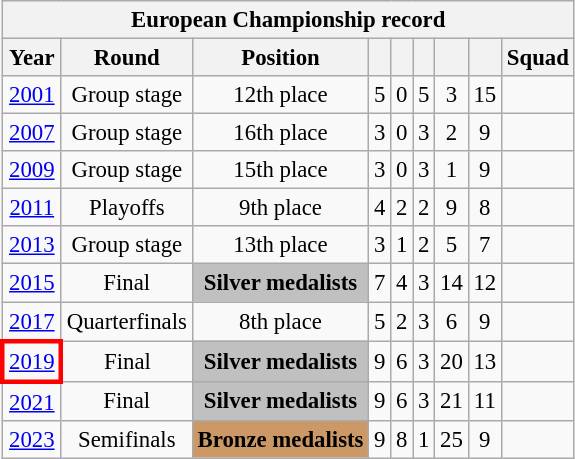<table class="wikitable" style="text-align:center; font-size:95%">
<tr>
<th colspan=9>European Championship record</th>
</tr>
<tr>
<th>Year</th>
<th>Round</th>
<th>Position</th>
<th></th>
<th></th>
<th></th>
<th></th>
<th></th>
<th>Squad</th>
</tr>
<tr>
<td><a href='#'>2001</a></td>
<td>Group stage</td>
<td>12th place</td>
<td>5</td>
<td>0</td>
<td>5</td>
<td>3</td>
<td>15</td>
<td></td>
</tr>
<tr>
<td><a href='#'>2007</a></td>
<td>Group stage</td>
<td>16th place</td>
<td>3</td>
<td>0</td>
<td>3</td>
<td>2</td>
<td>9</td>
<td></td>
</tr>
<tr>
<td><a href='#'>2009</a></td>
<td>Group stage</td>
<td>15th place</td>
<td>3</td>
<td>0</td>
<td>3</td>
<td>1</td>
<td>9</td>
<td></td>
</tr>
<tr>
<td><a href='#'>2011</a></td>
<td>Playoffs</td>
<td>9th place</td>
<td>4</td>
<td>2</td>
<td>2</td>
<td>9</td>
<td>8</td>
<td></td>
</tr>
<tr>
<td><a href='#'>2013</a></td>
<td>Group stage</td>
<td>13th place</td>
<td>3</td>
<td>1</td>
<td>2</td>
<td>5</td>
<td>7</td>
<td></td>
</tr>
<tr>
<td><a href='#'>2015</a></td>
<td>Final</td>
<td bgcolor=silver><strong>Silver medalists</strong></td>
<td>7</td>
<td>4</td>
<td>3</td>
<td>14</td>
<td>12</td>
<td></td>
</tr>
<tr>
<td><a href='#'>2017</a></td>
<td>Quarterfinals</td>
<td>8th place</td>
<td>5</td>
<td>2</td>
<td>3</td>
<td>6</td>
<td>9</td>
<td></td>
</tr>
<tr>
<td style="border:3px solid red"><a href='#'>2019</a></td>
<td>Final</td>
<td bgcolor=silver><strong>Silver medalists</strong></td>
<td>9</td>
<td>6</td>
<td>3</td>
<td>20</td>
<td>13</td>
<td></td>
</tr>
<tr>
<td><a href='#'>2021</a></td>
<td>Final</td>
<td bgcolor=silver><strong>Silver medalists</strong></td>
<td>9</td>
<td>6</td>
<td>3</td>
<td>21</td>
<td>11</td>
<td></td>
</tr>
<tr>
<td><a href='#'>2023</a></td>
<td>Semifinals</td>
<td bgcolor=cc9966><strong>Bronze medalists</strong></td>
<td>9</td>
<td>8</td>
<td>1</td>
<td>25</td>
<td>9</td>
<td></td>
</tr>
</table>
